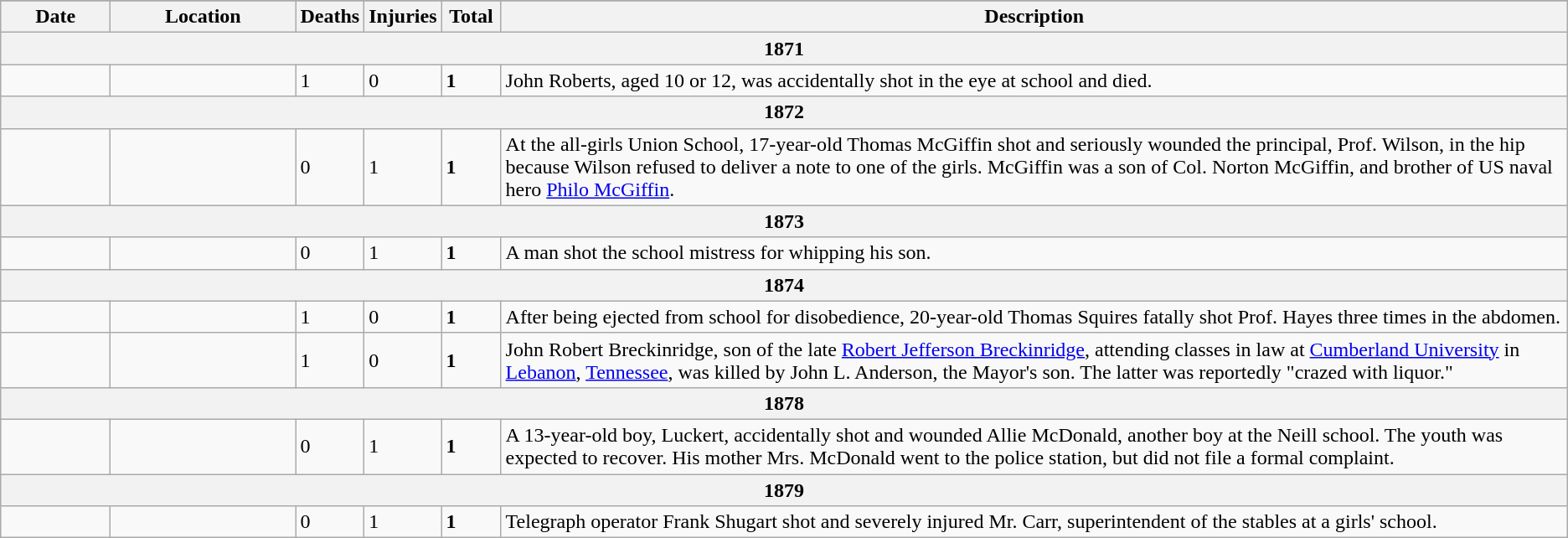<table class="sortable wikitable" style="font-size:100%;" id="1870s">
<tr>
</tr>
<tr>
<th style="width:80px;">Date</th>
<th style="width:140px;">Location</th>
<th style="width:40px;">Deaths</th>
<th style="width:40px;">Injuries</th>
<th style="width:40px;">Total</th>
<th class="unsortable">Description</th>
</tr>
<tr>
<th colspan="6">1871 </th>
</tr>
<tr>
<td></td>
<td></td>
<td>1</td>
<td>0</td>
<td><strong>1</strong></td>
<td>John Roberts, aged 10 or 12, was accidentally shot in the eye at school and died.</td>
</tr>
<tr>
<th colspan="6">1872 </th>
</tr>
<tr>
<td></td>
<td></td>
<td>0</td>
<td>1</td>
<td><strong>1</strong></td>
<td>At the all-girls Union School, 17-year-old Thomas McGiffin shot and seriously wounded the principal, Prof. Wilson, in the hip because Wilson refused to deliver a note to one of the girls. McGiffin was a son of Col. Norton McGiffin, and brother of US naval hero <a href='#'>Philo McGiffin</a>.</td>
</tr>
<tr>
<th colspan="6">1873 </th>
</tr>
<tr>
<td></td>
<td></td>
<td>0</td>
<td>1</td>
<td><strong>1</strong></td>
<td>A man shot the school mistress for whipping his son.</td>
</tr>
<tr>
<th colspan="6">1874 </th>
</tr>
<tr>
<td></td>
<td></td>
<td>1</td>
<td>0</td>
<td><strong>1</strong></td>
<td>After being ejected from school for disobedience, 20-year-old Thomas Squires fatally shot Prof. Hayes three times in the abdomen.</td>
</tr>
<tr>
<td></td>
<td></td>
<td>1</td>
<td>0</td>
<td><strong>1</strong></td>
<td>John Robert Breckinridge, son of the late <a href='#'>Robert Jefferson Breckinridge</a>, attending classes in law at <a href='#'>Cumberland University</a> in <a href='#'>Lebanon</a>, <a href='#'>Tennessee</a>, was killed by John L. Anderson, the Mayor's son. The latter was reportedly "crazed with liquor."</td>
</tr>
<tr>
<th colspan="6">1878 </th>
</tr>
<tr>
<td></td>
<td></td>
<td>0</td>
<td>1</td>
<td><strong>1</strong></td>
<td>A 13-year-old boy, Luckert, accidentally shot and wounded Allie McDonald, another boy at the Neill school. The youth was expected to recover. His mother Mrs. McDonald went to the police station, but did not file a formal complaint.</td>
</tr>
<tr>
<th colspan="6">1879 </th>
</tr>
<tr>
<td></td>
<td></td>
<td>0</td>
<td>1</td>
<td><strong>1</strong></td>
<td>Telegraph operator Frank Shugart shot and severely injured Mr. Carr, superintendent of the stables at a girls' school.</td>
</tr>
</table>
